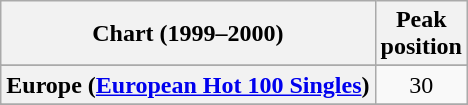<table class="wikitable sortable plainrowheaders" style="text-align:center">
<tr>
<th scope="col">Chart (1999–2000)</th>
<th scope="col">Peak<br>position</th>
</tr>
<tr>
</tr>
<tr>
</tr>
<tr>
</tr>
<tr>
<th scope="row">Europe (<a href='#'>European Hot 100 Singles</a>)</th>
<td>30</td>
</tr>
<tr>
</tr>
<tr>
</tr>
<tr>
</tr>
<tr>
</tr>
<tr>
</tr>
<tr>
</tr>
<tr>
</tr>
<tr>
</tr>
<tr>
</tr>
<tr>
</tr>
<tr>
</tr>
<tr>
</tr>
</table>
